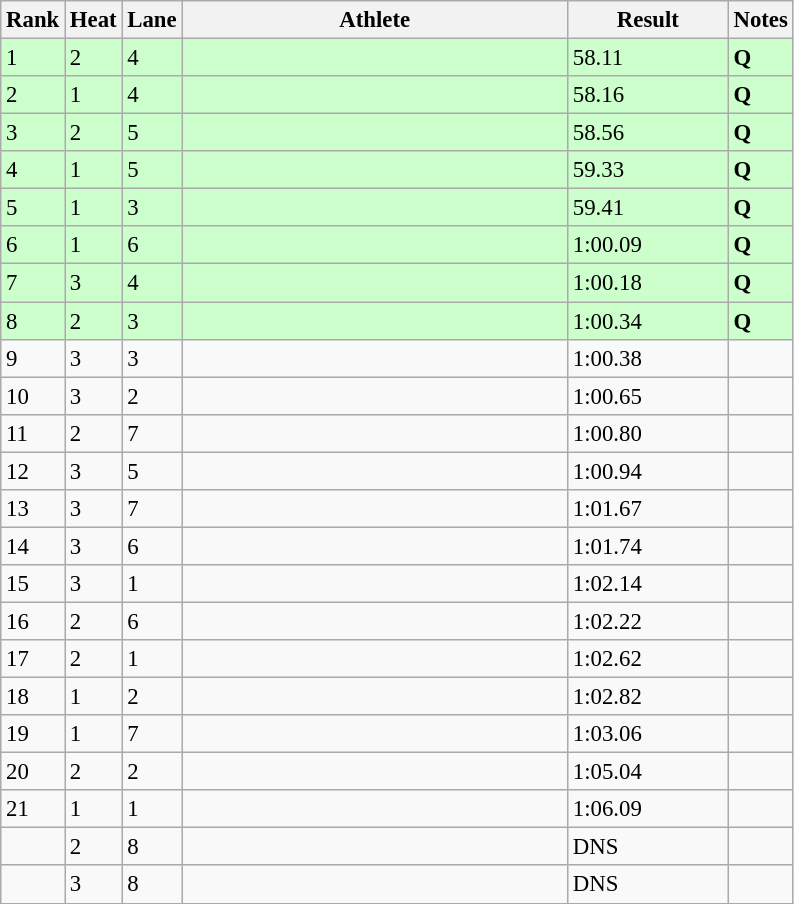<table class="wikitable" style="font-size:95%" style="width:35em;" style="text-align:center">
<tr>
<th>Rank</th>
<th>Heat</th>
<th>Lane</th>
<th width=250>Athlete</th>
<th width=100>Result</th>
<th>Notes</th>
</tr>
<tr bgcolor=ccffcc>
<td>1</td>
<td>2</td>
<td>4</td>
<td align=left></td>
<td>58.11</td>
<td><strong>Q</strong></td>
</tr>
<tr bgcolor=ccffcc>
<td>2</td>
<td>1</td>
<td>4</td>
<td align=left></td>
<td>58.16</td>
<td><strong>Q</strong></td>
</tr>
<tr bgcolor=ccffcc>
<td>3</td>
<td>2</td>
<td>5</td>
<td align=left></td>
<td>58.56</td>
<td><strong>Q</strong></td>
</tr>
<tr bgcolor=ccffcc>
<td>4</td>
<td>1</td>
<td>5</td>
<td align=left></td>
<td>59.33</td>
<td><strong>Q</strong></td>
</tr>
<tr bgcolor=ccffcc>
<td>5</td>
<td>1</td>
<td>3</td>
<td align=left></td>
<td>59.41</td>
<td><strong>Q</strong></td>
</tr>
<tr bgcolor=ccffcc>
<td>6</td>
<td>1</td>
<td>6</td>
<td align=left></td>
<td>1:00.09</td>
<td><strong>Q</strong></td>
</tr>
<tr bgcolor=ccffcc>
<td>7</td>
<td>3</td>
<td>4</td>
<td align=left></td>
<td>1:00.18</td>
<td><strong>Q</strong></td>
</tr>
<tr bgcolor=ccffcc>
<td>8</td>
<td>2</td>
<td>3</td>
<td align=left></td>
<td>1:00.34</td>
<td><strong>Q</strong></td>
</tr>
<tr>
<td>9</td>
<td>3</td>
<td>3</td>
<td align=left></td>
<td>1:00.38</td>
<td></td>
</tr>
<tr>
<td>10</td>
<td>3</td>
<td>2</td>
<td align=left></td>
<td>1:00.65</td>
<td></td>
</tr>
<tr>
<td>11</td>
<td>2</td>
<td>7</td>
<td align=left></td>
<td>1:00.80</td>
<td></td>
</tr>
<tr>
<td>12</td>
<td>3</td>
<td>5</td>
<td align=left></td>
<td>1:00.94</td>
<td></td>
</tr>
<tr>
<td>13</td>
<td>3</td>
<td>7</td>
<td align=left></td>
<td>1:01.67</td>
<td></td>
</tr>
<tr>
<td>14</td>
<td>3</td>
<td>6</td>
<td align=left></td>
<td>1:01.74</td>
<td></td>
</tr>
<tr>
<td>15</td>
<td>3</td>
<td>1</td>
<td align=left></td>
<td>1:02.14</td>
<td></td>
</tr>
<tr>
<td>16</td>
<td>2</td>
<td>6</td>
<td align=left></td>
<td>1:02.22</td>
<td></td>
</tr>
<tr>
<td>17</td>
<td>2</td>
<td>1</td>
<td align=left></td>
<td>1:02.62</td>
<td></td>
</tr>
<tr>
<td>18</td>
<td>1</td>
<td>2</td>
<td align=left></td>
<td>1:02.82</td>
<td></td>
</tr>
<tr>
<td>19</td>
<td>1</td>
<td>7</td>
<td align=left></td>
<td>1:03.06</td>
<td></td>
</tr>
<tr>
<td>20</td>
<td>2</td>
<td>2</td>
<td align=left></td>
<td>1:05.04</td>
<td></td>
</tr>
<tr>
<td>21</td>
<td>1</td>
<td>1</td>
<td align=left></td>
<td>1:06.09</td>
<td></td>
</tr>
<tr>
<td></td>
<td>2</td>
<td>8</td>
<td align=left></td>
<td>DNS</td>
<td></td>
</tr>
<tr>
<td></td>
<td>3</td>
<td>8</td>
<td align=left></td>
<td>DNS</td>
<td></td>
</tr>
<tr>
</tr>
</table>
